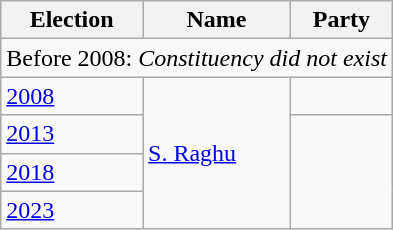<table class="wikitable sortable">
<tr>
<th>Election</th>
<th>Name</th>
<th colspan=2>Party</th>
</tr>
<tr>
<td colspan=4>Before 2008: <em>Constituency did not exist</em></td>
</tr>
<tr>
<td><a href='#'>2008</a></td>
<td rowspan=4><a href='#'>S. Raghu</a></td>
<td></td>
</tr>
<tr>
<td><a href='#'>2013</a></td>
</tr>
<tr>
<td><a href='#'>2018</a></td>
</tr>
<tr>
<td><a href='#'>2023</a></td>
</tr>
</table>
